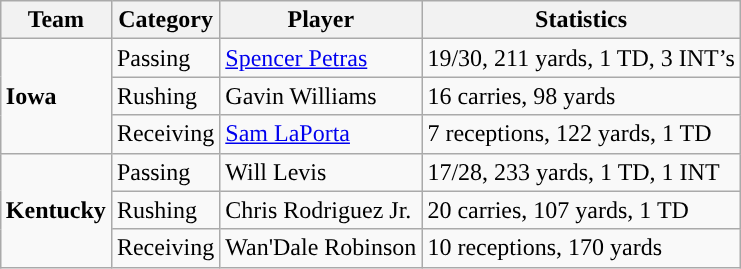<table class="wikitable" style="float: right;">
<tr>
<th>Team</th>
<th>Category</th>
<th>Player</th>
<th>Statistics</th>
</tr>
<tr>
<td rowspan=3><strong>Iowa</strong></td>
<td>Passing</td>
<td><a href='#'>Spencer Petras</a></td>
<td>19/30, 211 yards, 1 TD, 3 INT’s</td>
</tr>
<tr>
<td>Rushing</td>
<td>Gavin Williams</td>
<td>16 carries, 98 yards</td>
</tr>
<tr>
<td>Receiving</td>
<td><a href='#'>Sam LaPorta</a></td>
<td>7 receptions, 122 yards, 1 TD</td>
</tr>
<tr>
<td rowspan=3><strong>Kentucky</strong></td>
<td>Passing</td>
<td>Will Levis</td>
<td>17/28, 233 yards, 1 TD, 1 INT</td>
</tr>
<tr>
<td>Rushing</td>
<td>Chris Rodriguez Jr.</td>
<td>20 carries, 107 yards, 1 TD</td>
</tr>
<tr>
<td>Receiving</td>
<td>Wan'Dale Robinson</td>
<td>10 receptions, 170 yards</td>
</tr>
</table>
